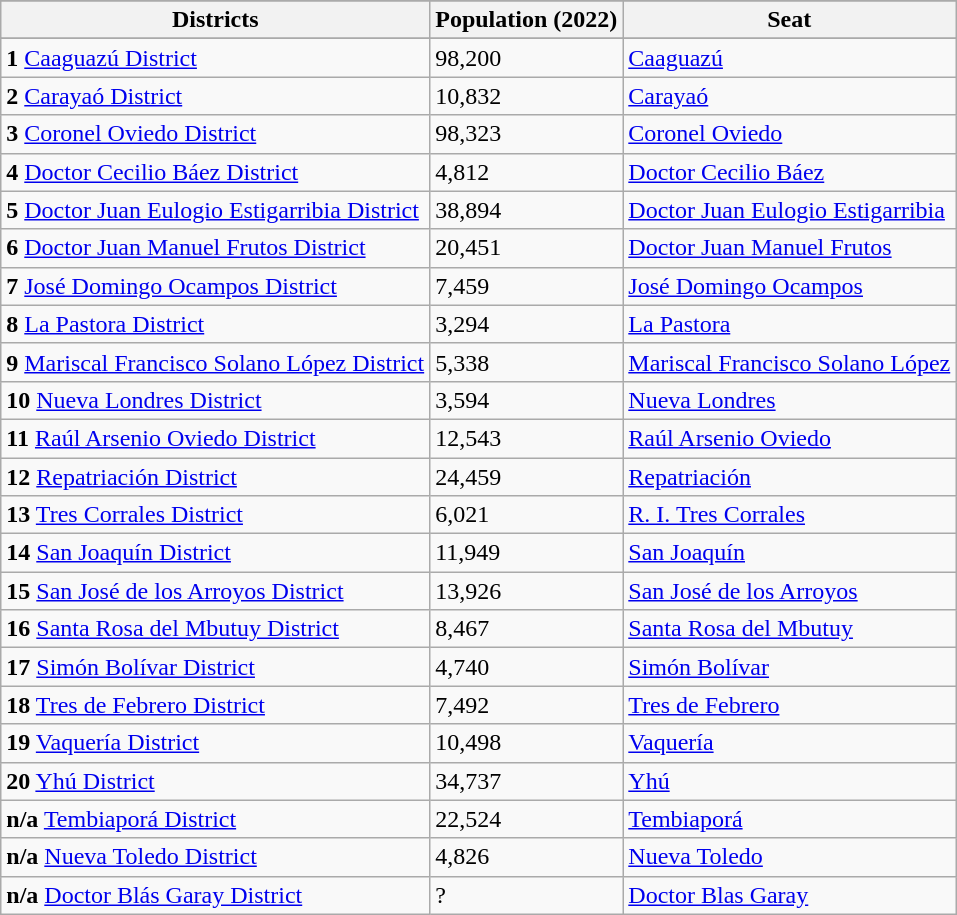<table class="wikitable sortable">
<tr bgcolor=gray>
</tr>
<tr>
<th>Districts</th>
<th>Population (2022)</th>
<th>Seat</th>
</tr>
<tr>
</tr>
<tr>
<td><strong>1</strong> <a href='#'>Caaguazú District</a></td>
<td>98,200</td>
<td><a href='#'>Caaguazú</a></td>
</tr>
<tr>
<td><strong>2</strong> <a href='#'>Carayaó District</a></td>
<td>10,832</td>
<td><a href='#'>Carayaó</a></td>
</tr>
<tr>
<td><strong>3</strong> <a href='#'>Coronel Oviedo District</a></td>
<td>98,323</td>
<td><a href='#'>Coronel Oviedo</a></td>
</tr>
<tr>
<td><strong>4</strong> <a href='#'>Doctor Cecilio Báez District</a></td>
<td>4,812</td>
<td><a href='#'>Doctor Cecilio Báez</a></td>
</tr>
<tr>
<td><strong>5</strong> <a href='#'>Doctor Juan Eulogio Estigarribia District</a></td>
<td>38,894</td>
<td><a href='#'>Doctor Juan Eulogio Estigarribia</a></td>
</tr>
<tr>
<td><strong>6</strong> <a href='#'>Doctor Juan Manuel Frutos District</a></td>
<td>20,451</td>
<td><a href='#'>Doctor Juan Manuel Frutos</a></td>
</tr>
<tr>
<td><strong>7</strong> <a href='#'>José Domingo Ocampos District</a></td>
<td>7,459</td>
<td><a href='#'>José Domingo Ocampos</a></td>
</tr>
<tr>
<td><strong>8</strong> <a href='#'>La Pastora District</a></td>
<td>3,294</td>
<td><a href='#'>La Pastora</a></td>
</tr>
<tr>
<td><strong>9</strong> <a href='#'>Mariscal Francisco Solano López District</a></td>
<td>5,338</td>
<td><a href='#'>Mariscal Francisco Solano López</a></td>
</tr>
<tr>
<td><strong>10</strong> <a href='#'>Nueva Londres District</a></td>
<td>3,594</td>
<td><a href='#'>Nueva Londres</a></td>
</tr>
<tr>
<td><strong>11</strong> <a href='#'>Raúl Arsenio Oviedo District</a></td>
<td>12,543</td>
<td><a href='#'>Raúl Arsenio Oviedo</a></td>
</tr>
<tr>
<td><strong>12</strong> <a href='#'>Repatriación District</a></td>
<td>24,459</td>
<td><a href='#'>Repatriación</a></td>
</tr>
<tr>
<td><strong>13</strong> <a href='#'>Tres Corrales District</a></td>
<td>6,021</td>
<td><a href='#'>R. I. Tres Corrales</a></td>
</tr>
<tr>
<td><strong>14</strong> <a href='#'>San Joaquín District</a></td>
<td>11,949</td>
<td><a href='#'>San Joaquín</a></td>
</tr>
<tr>
<td><strong>15</strong> <a href='#'>San José de los Arroyos District</a></td>
<td>13,926</td>
<td><a href='#'>San José de los Arroyos</a></td>
</tr>
<tr>
<td><strong>16</strong> <a href='#'>Santa Rosa del Mbutuy District</a></td>
<td>8,467</td>
<td><a href='#'>Santa Rosa del Mbutuy</a></td>
</tr>
<tr>
<td><strong>17</strong> <a href='#'>Simón Bolívar District</a></td>
<td>4,740</td>
<td><a href='#'>Simón Bolívar</a></td>
</tr>
<tr>
<td><strong>18</strong> <a href='#'>Tres de Febrero District</a></td>
<td>7,492</td>
<td><a href='#'>Tres de Febrero</a></td>
</tr>
<tr>
<td><strong>19</strong> <a href='#'>Vaquería District</a></td>
<td>10,498</td>
<td><a href='#'>Vaquería</a></td>
</tr>
<tr>
<td><strong>20</strong> <a href='#'>Yhú District</a></td>
<td>34,737</td>
<td><a href='#'>Yhú</a></td>
</tr>
<tr>
<td><strong>n/a</strong> <a href='#'>Tembiaporá District</a></td>
<td>22,524</td>
<td><a href='#'>Tembiaporá</a></td>
</tr>
<tr>
<td><strong>n/a</strong> <a href='#'>Nueva Toledo District</a></td>
<td>4,826</td>
<td><a href='#'>Nueva Toledo</a></td>
</tr>
<tr>
<td><strong>n/a</strong> <a href='#'>Doctor Blás Garay District</a></td>
<td>?</td>
<td><a href='#'>Doctor Blas Garay</a></td>
</tr>
</table>
